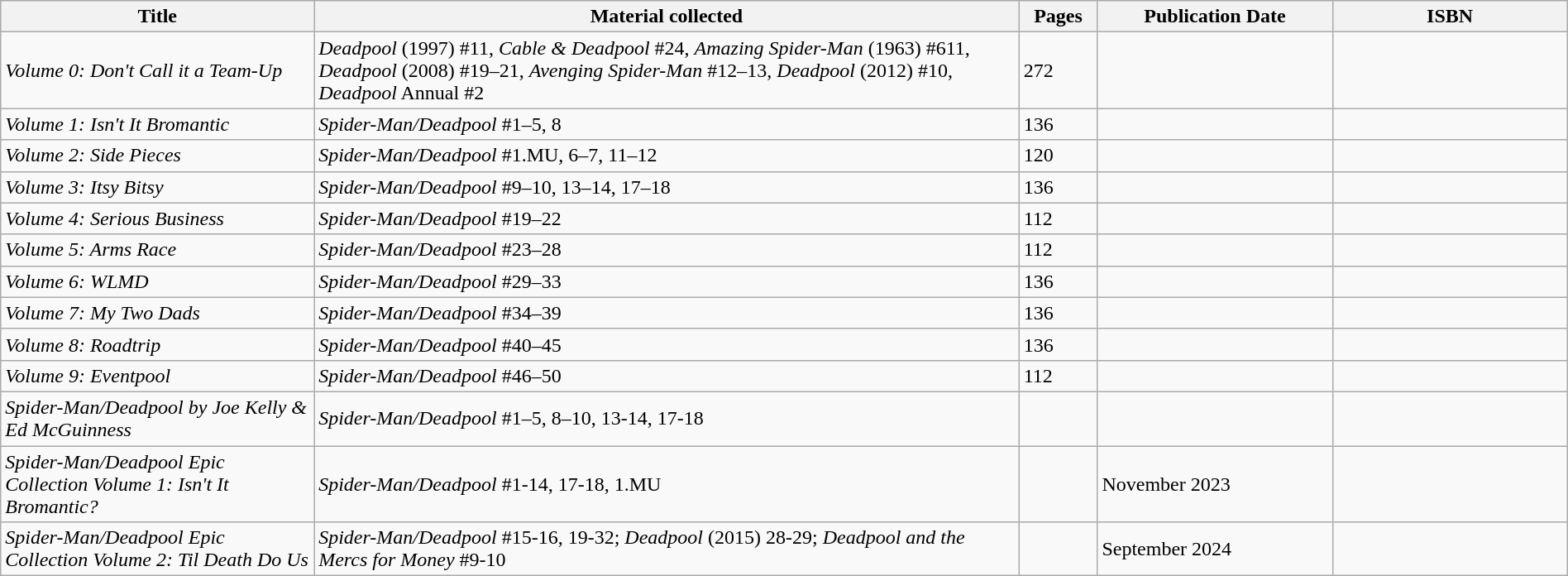<table class="wikitable" style="text-align:left;" width="100%">
<tr>
<th width="20%">Title</th>
<th width="45%">Material collected</th>
<th width="5%">Pages</th>
<th width="15%">Publication Date</th>
<th width="15%">ISBN</th>
</tr>
<tr>
<td><em>Volume 0: Don't Call it a Team-Up</em></td>
<td><em>Deadpool</em> (1997) #11, <em>Cable & Deadpool</em> #24, <em>Amazing Spider-Man</em> (1963) #611, <em>Deadpool</em> (2008) #19–21, <em>Avenging Spider-Man</em> #12–13, <em>Deadpool</em> (2012) #10, <em>Deadpool</em> Annual #2</td>
<td>272</td>
<td></td>
<td></td>
</tr>
<tr>
<td><em>Volume 1: Isn't It Bromantic</em></td>
<td><em>Spider-Man/Deadpool</em> #1–5, 8</td>
<td>136</td>
<td></td>
<td></td>
</tr>
<tr>
<td><em>Volume 2: Side Pieces</em></td>
<td><em>Spider-Man/Deadpool</em> #1.MU, 6–7, 11–12</td>
<td>120</td>
<td></td>
<td></td>
</tr>
<tr>
<td><em>Volume 3: Itsy Bitsy</em></td>
<td><em>Spider-Man/Deadpool</em> #9–10, 13–14, 17–18</td>
<td>136</td>
<td></td>
<td></td>
</tr>
<tr>
<td><em>Volume 4: Serious Business</em></td>
<td><em>Spider-Man/Deadpool</em> #19–22</td>
<td>112</td>
<td></td>
<td></td>
</tr>
<tr>
<td><em>Volume 5: Arms Race</em></td>
<td><em>Spider-Man/Deadpool</em> #23–28</td>
<td>112</td>
<td></td>
<td></td>
</tr>
<tr>
<td><em>Volume 6: WLMD</em></td>
<td><em>Spider-Man/Deadpool</em> #29–33</td>
<td>136</td>
<td></td>
<td></td>
</tr>
<tr>
<td><em>Volume 7: My Two Dads</em></td>
<td><em>Spider-Man/Deadpool</em> #34–39</td>
<td>136</td>
<td></td>
<td></td>
</tr>
<tr>
<td><em>Volume 8: Roadtrip</em></td>
<td><em>Spider-Man/Deadpool</em> #40–45</td>
<td>136</td>
<td></td>
<td></td>
</tr>
<tr>
<td><em>Volume 9: Eventpool</em></td>
<td><em>Spider-Man/Deadpool</em> #46–50</td>
<td>112</td>
<td></td>
<td></td>
</tr>
<tr>
<td><em>Spider-Man/Deadpool by Joe Kelly & Ed McGuinness</em></td>
<td><em>Spider-Man/Deadpool</em> #1–5, 8–10, 13-14, 17-18</td>
<td></td>
<td></td>
<td></td>
</tr>
<tr>
<td><em>Spider-Man/Deadpool Epic Collection Volume 1: Isn't It Bromantic?</em></td>
<td><em>Spider-Man/Deadpool</em> #1-14, 17-18, 1.MU</td>
<td></td>
<td>November 2023</td>
<td></td>
</tr>
<tr>
<td><em>Spider-Man/Deadpool Epic Collection Volume 2: Til Death Do Us</em></td>
<td><em>Spider-Man/Deadpool</em> #15-16, 19-32; <em>Deadpool</em> (2015) 28-29; <em>Deadpool and the Mercs for Money</em> #9-10</td>
<td></td>
<td>September 2024</td>
<td></td>
</tr>
</table>
